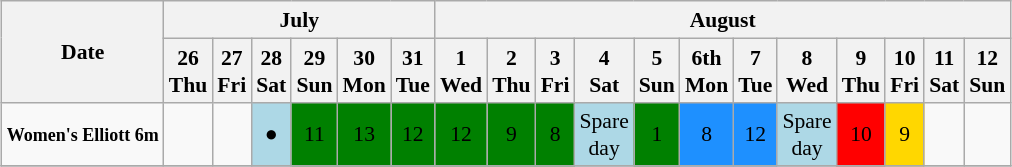<table class="wikitable" style="margin:0.5em auto; font-size:90%; line-height:1.25em;">
<tr>
<th rowspan=2>Date</th>
<th colspan=6>July</th>
<th colspan=12>August</th>
</tr>
<tr>
<th>26<br>Thu</th>
<th>27<br>Fri</th>
<th>28<br>Sat</th>
<th>29<br>Sun</th>
<th>30<br>Mon</th>
<th>31<br>Tue</th>
<th>1<br>Wed</th>
<th>2<br>Thu</th>
<th>3<br>Fri</th>
<th>4<br>Sat</th>
<th>5<br>Sun</th>
<th>6th<br>Mon</th>
<th>7<br>Tue</th>
<th>8<br>Wed</th>
<th>9<br>Thu</th>
<th>10<br>Fri</th>
<th>11<br>Sat</th>
<th>12<br>Sun</th>
</tr>
<tr align="center">
<td align="right"><small><strong>Women's Elliott 6m</strong></small></td>
<td></td>
<td></td>
<td bgcolor=LightBlue><span> ● </span></td>
<td bgcolor=Green><span> 11 </span></td>
<td bgcolor=Green><span> 13 </span></td>
<td bgcolor=Green><span> 12 </span></td>
<td bgcolor=Green><span> 12 </span></td>
<td bgcolor=Green><span> 9 </span></td>
<td bgcolor=Green><span> 8 </span></td>
<td bgcolor=LightBlue><span> Spare<br>day </span></td>
<td bgcolor=Green><span> 1 </span></td>
<td bgcolor=DodgerBlue><span> 8 </span></td>
<td bgcolor=DodgerBlue><span> 12 </span></td>
<td bgcolor=LightBlue><span> Spare<br>day </span></td>
<td bgcolor=Red><span> 10 </span></td>
<td bgcolor=Gold><span> 9 </span></td>
<td></td>
<td></td>
</tr>
<tr>
</tr>
</table>
